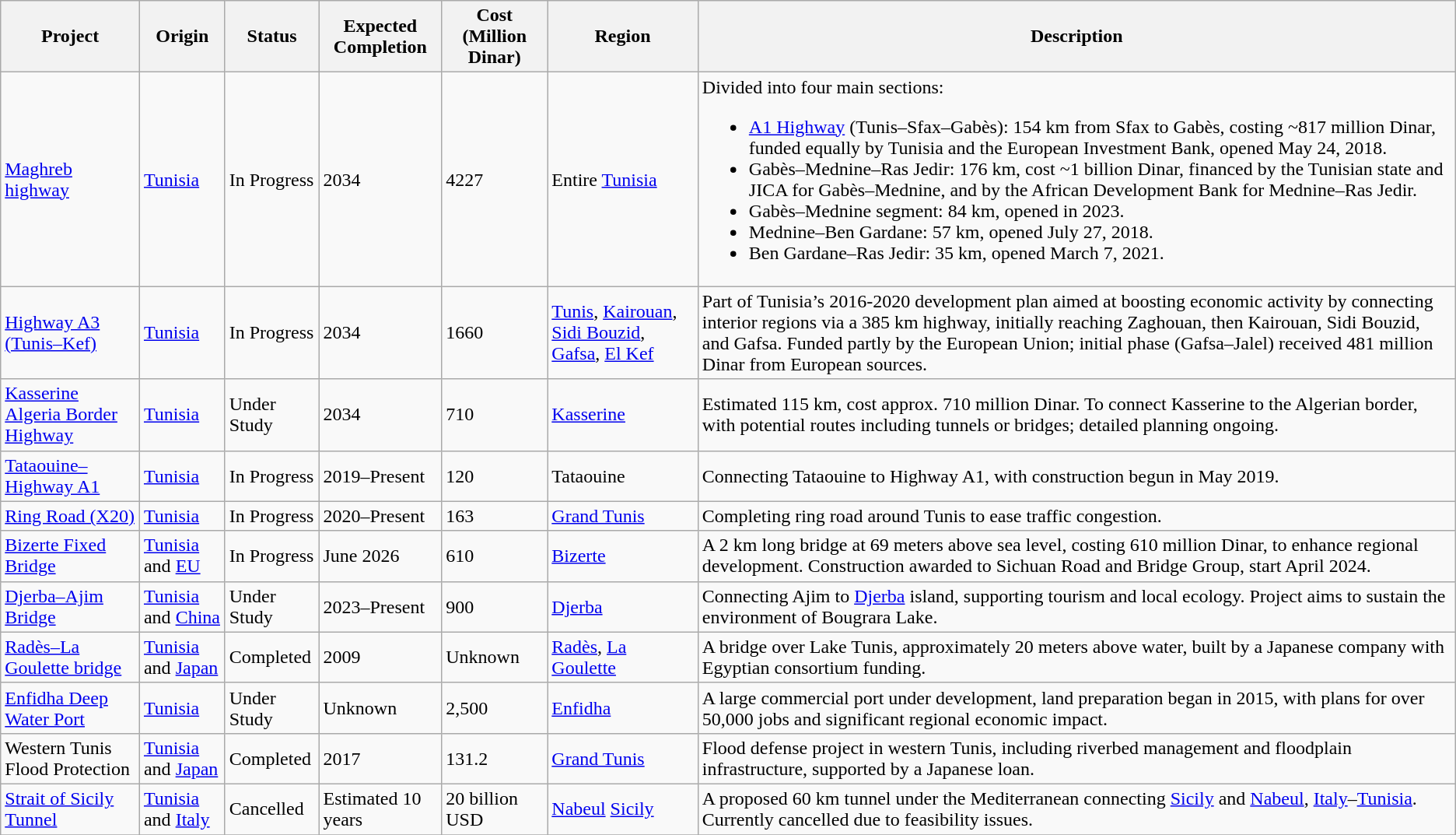<table class="wikitable sortable">
<tr>
<th>Project</th>
<th>Origin</th>
<th>Status</th>
<th>Expected Completion</th>
<th>Cost (Million Dinar)</th>
<th>Region</th>
<th>Description</th>
</tr>
<tr>
<td><a href='#'>Maghreb highway</a></td>
<td><a href='#'>Tunisia</a></td>
<td>In Progress</td>
<td>2034</td>
<td>4227</td>
<td>Entire <a href='#'>Tunisia</a></td>
<td>Divided into four main sections:<br><ul><li><a href='#'>A1 Highway</a> (Tunis–Sfax–Gabès): 154 km from Sfax to Gabès, costing ~817 million Dinar, funded equally by Tunisia and the European Investment Bank, opened May 24, 2018.</li><li>Gabès–Mednine–Ras Jedir: 176 km, cost ~1 billion Dinar, financed by the Tunisian state and JICA for Gabès–Mednine, and by the African Development Bank for Mednine–Ras Jedir.</li><li>Gabès–Mednine segment: 84 km, opened in 2023.</li><li>Mednine–Ben Gardane: 57 km, opened July 27, 2018.</li><li>Ben Gardane–Ras Jedir: 35 km, opened March 7, 2021.</li></ul></td>
</tr>
<tr>
<td><a href='#'>Highway A3 (Tunis–Kef)</a> </td>
<td><a href='#'>Tunisia</a></td>
<td>In Progress</td>
<td>2034</td>
<td>1660</td>
<td><a href='#'>Tunis</a>, <a href='#'>Kairouan</a>, <a href='#'>Sidi Bouzid</a>, <a href='#'>Gafsa</a>, <a href='#'>El Kef</a></td>
<td>Part of Tunisia’s 2016-2020 development plan aimed at boosting economic activity by connecting interior regions via a 385 km highway, initially reaching Zaghouan, then Kairouan, Sidi Bouzid, and Gafsa. Funded partly by the European Union; initial phase (Gafsa–Jalel) received 481 million Dinar from European sources.</td>
</tr>
<tr>
<td><a href='#'>Kasserine</a> <a href='#'>Algeria Border Highway</a></td>
<td><a href='#'>Tunisia</a></td>
<td>Under Study</td>
<td>2034</td>
<td>710</td>
<td><a href='#'>Kasserine</a></td>
<td>Estimated 115 km, cost approx. 710 million Dinar. To connect Kasserine to the Algerian border, with potential routes including tunnels or bridges; detailed planning ongoing.</td>
</tr>
<tr>
<td><a href='#'>Tataouine–Highway A1</a> </td>
<td><a href='#'>Tunisia</a></td>
<td>In Progress</td>
<td>2019–Present</td>
<td>120</td>
<td>Tataouine</td>
<td>Connecting Tataouine to Highway A1, with construction begun in May 2019.</td>
</tr>
<tr>
<td><a href='#'>Ring Road (X20)</a> </td>
<td><a href='#'>Tunisia</a></td>
<td>In Progress</td>
<td>2020–Present</td>
<td>163</td>
<td><a href='#'>Grand Tunis</a></td>
<td>Completing ring road around Tunis to ease traffic congestion.</td>
</tr>
<tr>
<td><a href='#'>Bizerte Fixed Bridge</a> </td>
<td><a href='#'>Tunisia</a> and <a href='#'>EU</a></td>
<td>In Progress</td>
<td>June 2026</td>
<td>610</td>
<td><a href='#'>Bizerte</a></td>
<td>A 2 km long bridge at 69 meters above sea level, costing 610 million Dinar, to enhance regional development. Construction awarded to Sichuan Road and Bridge Group, start April 2024.</td>
</tr>
<tr>
<td><a href='#'>Djerba–Ajim Bridge</a> </td>
<td><a href='#'>Tunisia</a> and <a href='#'>China</a></td>
<td>Under Study</td>
<td>2023–Present</td>
<td>900</td>
<td><a href='#'>Djerba</a></td>
<td>Connecting Ajim to <a href='#'>Djerba</a> island, supporting tourism and local ecology. Project aims to sustain the environment of Bougrara Lake.</td>
</tr>
<tr>
<td><a href='#'>Radès–La Goulette bridge</a></td>
<td><a href='#'>Tunisia</a> and <a href='#'>Japan</a></td>
<td>Completed</td>
<td>2009</td>
<td>Unknown</td>
<td><a href='#'>Radès</a>, <a href='#'>La Goulette</a></td>
<td>A bridge over Lake Tunis, approximately 20 meters above water, built by a Japanese company with Egyptian consortium funding.</td>
</tr>
<tr>
<td><a href='#'>Enfidha Deep Water Port</a></td>
<td><a href='#'>Tunisia</a></td>
<td>Under Study</td>
<td>Unknown</td>
<td>2,500</td>
<td><a href='#'>Enfidha</a></td>
<td>A large commercial port under development, land preparation began in 2015, with plans for over 50,000 jobs and significant regional economic impact.</td>
</tr>
<tr>
<td>Western Tunis Flood Protection </td>
<td><a href='#'>Tunisia</a> and <a href='#'>Japan</a></td>
<td>Completed</td>
<td>2017</td>
<td>131.2</td>
<td><a href='#'>Grand Tunis</a></td>
<td>Flood defense project in western Tunis, including riverbed management and floodplain infrastructure, supported by a Japanese loan.</td>
</tr>
<tr>
<td><a href='#'>Strait of Sicily Tunnel</a></td>
<td><a href='#'>Tunisia</a> and <a href='#'>Italy</a></td>
<td>Cancelled</td>
<td>Estimated 10 years</td>
<td>20 billion USD</td>
<td><a href='#'>Nabeul</a> <a href='#'>Sicily</a></td>
<td>A proposed 60 km tunnel under the Mediterranean connecting <a href='#'>Sicily</a> and <a href='#'>Nabeul</a>, <a href='#'>Italy</a>–<a href='#'>Tunisia</a>. Currently cancelled due to feasibility issues.</td>
</tr>
<tr>
</tr>
</table>
